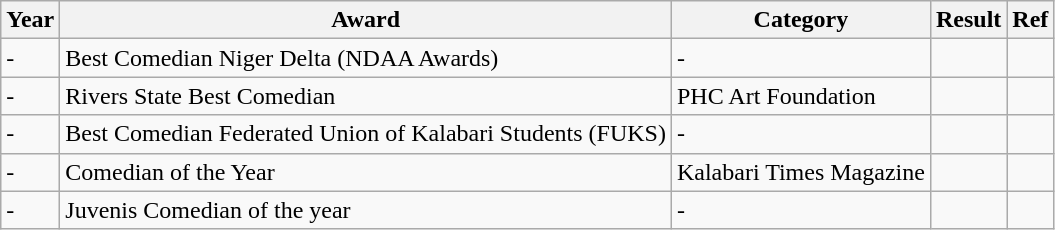<table class="wikitable">
<tr>
<th>Year</th>
<th>Award</th>
<th>Category</th>
<th>Result</th>
<th>Ref</th>
</tr>
<tr>
<td>-</td>
<td>Best Comedian Niger Delta (NDAA Awards)</td>
<td>-</td>
<td></td>
<td></td>
</tr>
<tr>
<td>-</td>
<td>Rivers State Best Comedian</td>
<td>PHC Art Foundation</td>
<td></td>
<td></td>
</tr>
<tr>
<td>-</td>
<td>Best Comedian Federated Union of Kalabari Students (FUKS)</td>
<td>-</td>
<td></td>
<td></td>
</tr>
<tr>
<td>-</td>
<td>Comedian of the Year</td>
<td>Kalabari Times Magazine</td>
<td></td>
<td></td>
</tr>
<tr>
<td>-</td>
<td>Juvenis Comedian of the year</td>
<td>-</td>
<td></td>
<td></td>
</tr>
</table>
